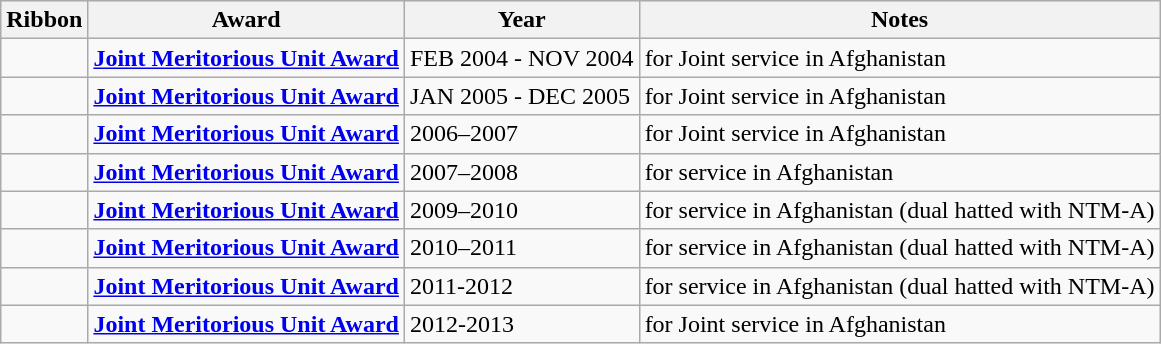<table class="wikitable" align="left">
<tr bgcolor="#efefef">
<th>Ribbon</th>
<th>Award</th>
<th>Year</th>
<th>Notes</th>
</tr>
<tr>
<td></td>
<td><strong><a href='#'>Joint Meritorious Unit Award</a></strong></td>
<td>FEB 2004 - NOV 2004</td>
<td>for Joint service in Afghanistan</td>
</tr>
<tr>
<td></td>
<td><strong><a href='#'>Joint Meritorious Unit Award</a></strong></td>
<td>JAN 2005 - DEC 2005</td>
<td>for Joint service in Afghanistan</td>
</tr>
<tr>
<td></td>
<td><strong><a href='#'>Joint Meritorious Unit Award</a></strong></td>
<td>2006–2007</td>
<td>for Joint service in Afghanistan</td>
</tr>
<tr>
<td></td>
<td><strong><a href='#'>Joint Meritorious Unit Award</a></strong></td>
<td>2007–2008</td>
<td>for service in Afghanistan</td>
</tr>
<tr>
<td></td>
<td><strong><a href='#'>Joint Meritorious Unit Award</a></strong></td>
<td>2009–2010</td>
<td>for service in Afghanistan (dual hatted with NTM-A)</td>
</tr>
<tr>
<td></td>
<td><strong><a href='#'>Joint Meritorious Unit Award</a></strong></td>
<td>2010–2011</td>
<td>for service in Afghanistan (dual hatted with NTM-A)</td>
</tr>
<tr>
<td></td>
<td><strong><a href='#'>Joint Meritorious Unit Award</a></strong></td>
<td>2011-2012</td>
<td>for service in Afghanistan (dual hatted with NTM-A)</td>
</tr>
<tr>
<td></td>
<td><strong><a href='#'>Joint Meritorious Unit Award</a></strong></td>
<td>2012-2013</td>
<td>for Joint service in Afghanistan</td>
</tr>
</table>
